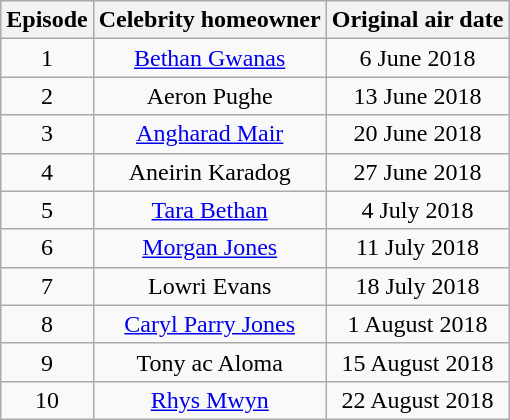<table class="wikitable" style="text-align:center;">
<tr>
<th>Episode</th>
<th>Celebrity homeowner</th>
<th>Original air date</th>
</tr>
<tr>
<td>1</td>
<td><a href='#'>Bethan Gwanas</a></td>
<td>6 June 2018</td>
</tr>
<tr>
<td>2</td>
<td>Aeron Pughe</td>
<td>13 June 2018</td>
</tr>
<tr>
<td>3</td>
<td><a href='#'>Angharad Mair</a></td>
<td>20 June 2018</td>
</tr>
<tr>
<td>4</td>
<td>Aneirin Karadog</td>
<td>27 June 2018</td>
</tr>
<tr>
<td>5</td>
<td><a href='#'>Tara Bethan</a></td>
<td>4 July 2018</td>
</tr>
<tr>
<td>6</td>
<td><a href='#'>Morgan Jones</a></td>
<td>11 July 2018</td>
</tr>
<tr>
<td>7</td>
<td>Lowri Evans</td>
<td>18 July 2018</td>
</tr>
<tr>
<td>8</td>
<td><a href='#'>Caryl Parry Jones</a></td>
<td>1 August 2018</td>
</tr>
<tr>
<td>9</td>
<td>Tony ac Aloma</td>
<td>15 August 2018</td>
</tr>
<tr>
<td>10</td>
<td><a href='#'>Rhys Mwyn</a></td>
<td>22 August 2018</td>
</tr>
</table>
